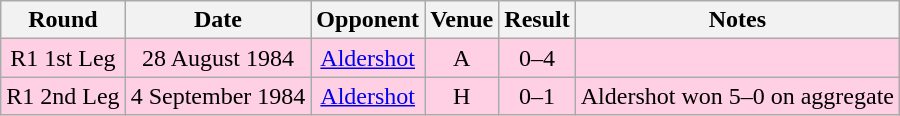<table class="wikitable" style="text-align:center">
<tr>
<th>Round</th>
<th>Date</th>
<th>Opponent</th>
<th>Venue</th>
<th>Result</th>
<th>Notes</th>
</tr>
<tr style="background-color: #ffd0e3;">
<td>R1 1st Leg</td>
<td>28 August 1984</td>
<td><a href='#'>Aldershot</a></td>
<td>A</td>
<td>0–4</td>
<td></td>
</tr>
<tr style="background-color: #ffd0e3;">
<td>R1 2nd Leg</td>
<td>4 September 1984</td>
<td><a href='#'>Aldershot</a></td>
<td>H</td>
<td>0–1</td>
<td>Aldershot won 5–0 on aggregate</td>
</tr>
</table>
